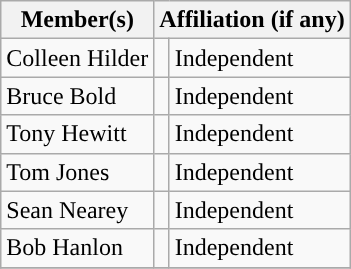<table class="wikitable">
<tr>
<th>Member(s)</th>
<th colspan="2">Affiliation (if any)</th>
</tr>
<tr>
<td>Colleen Hilder</td>
<td></td>
<td>Independent</td>
</tr>
<tr>
<td>Bruce Bold</td>
<td></td>
<td>Independent</td>
</tr>
<tr>
<td>Tony Hewitt</td>
<td></td>
<td>Independent</td>
</tr>
<tr>
<td>Tom Jones</td>
<td></td>
<td>Independent</td>
</tr>
<tr>
<td>Sean Nearey</td>
<td></td>
<td>Independent</td>
</tr>
<tr>
<td>Bob Hanlon</td>
<td></td>
<td>Independent</td>
</tr>
<tr>
</tr>
</table>
